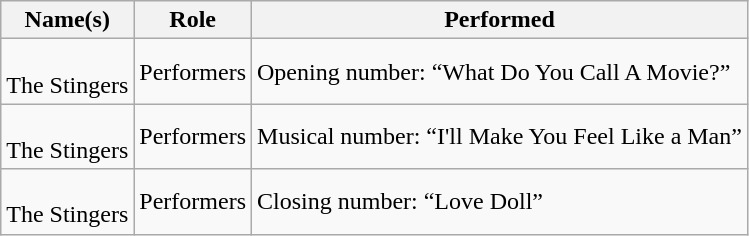<table class="wikitable sortable">
<tr>
<th>Name(s)</th>
<th>Role</th>
<th>Performed</th>
</tr>
<tr>
<td><br>The Stingers</td>
<td>Performers</td>
<td>Opening number: “What Do You Call A Movie?”</td>
</tr>
<tr>
<td><br>The Stingers</td>
<td>Performers</td>
<td>Musical number: “I'll Make You Feel Like a Man”</td>
</tr>
<tr>
<td><br>The Stingers</td>
<td>Performers</td>
<td>Closing number: “Love Doll”</td>
</tr>
</table>
